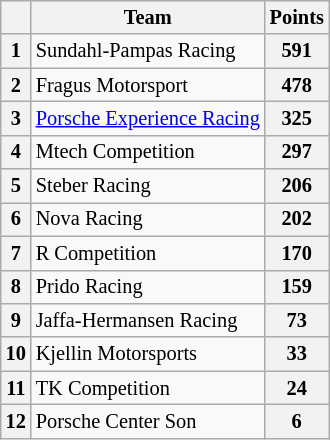<table class="wikitable" style="font-size: 85%; text-align:center">
<tr>
<th valign="middle"></th>
<th valign="middle">Team</th>
<th valign="middle">Points</th>
</tr>
<tr>
<th rowspan="1">1</th>
<td rowspan="1" align="left"> Sundahl-Pampas Racing</td>
<th rowspan="1">591</th>
</tr>
<tr>
<th rowspan="1">2</th>
<td rowspan="1" align="left"> Fragus Motorsport</td>
<th rowspan="1">478</th>
</tr>
<tr>
<th rowspan="1">3</th>
<td rowspan="1" align="left"> <a href='#'>Porsche Experience Racing</a></td>
<th rowspan="1">325</th>
</tr>
<tr>
<th rowspan="1">4</th>
<td rowspan="1" align="left"> Mtech Competition</td>
<th rowspan="1">297</th>
</tr>
<tr>
<th rowspan="1">5</th>
<td rowspan="1" align="left"> Steber Racing</td>
<th rowspan="1">206</th>
</tr>
<tr>
<th rowspan="1">6</th>
<td rowspan="1" align="left"> Nova Racing</td>
<th rowspan="1">202</th>
</tr>
<tr>
<th rowspan="1">7</th>
<td rowspan="1" align="left"> R Competition</td>
<th rowspan="1">170</th>
</tr>
<tr>
<th>8</th>
<td rowspan="1" align="left"> Prido Racing</td>
<th>159</th>
</tr>
<tr>
<th rowspan="1">9</th>
<td rowspan="1" align="left"> Jaffa-Hermansen Racing</td>
<th rowspan="1">73</th>
</tr>
<tr>
<th rowspan="1">10</th>
<td rowspan="1" align="left"> Kjellin Motorsports</td>
<th rowspan="1">33</th>
</tr>
<tr>
<th rowspan="1">11</th>
<td rowspan="1" align="left"> TK Competition</td>
<th rowspan="1">24</th>
</tr>
<tr>
<th rowspan="1">12</th>
<td rowspan="1" align="left"> Porsche Center Son</td>
<th rowspan="1">6</th>
</tr>
</table>
